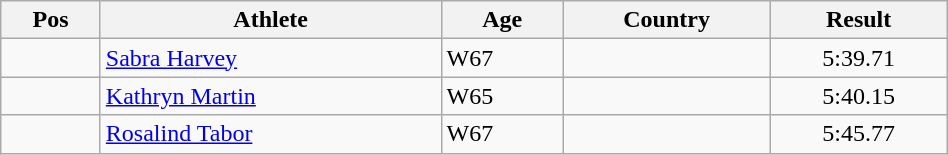<table class="wikitable"  style="text-align:center; width:50%;">
<tr>
<th>Pos</th>
<th>Athlete</th>
<th>Age</th>
<th>Country</th>
<th>Result</th>
</tr>
<tr>
<td align=center></td>
<td align=left><a href='#'>Sabra Harvey</a></td>
<td align=left>W67</td>
<td align=left></td>
<td>5:39.71</td>
</tr>
<tr>
<td align=center></td>
<td align=left><a href='#'>Kathryn Martin</a></td>
<td align=left>W65</td>
<td align=left></td>
<td>5:40.15</td>
</tr>
<tr>
<td align=center></td>
<td align=left><a href='#'>Rosalind Tabor</a></td>
<td align=left>W67</td>
<td align=left></td>
<td>5:45.77</td>
</tr>
</table>
